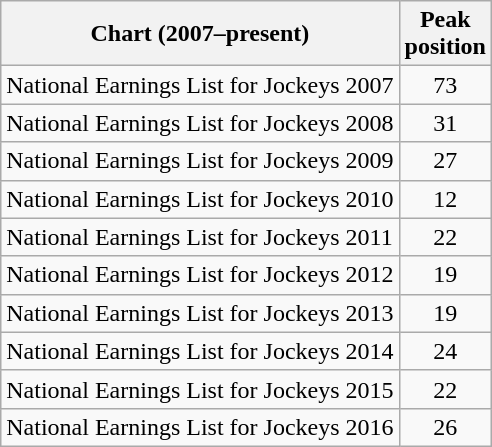<table class="wikitable sortable">
<tr>
<th>Chart (2007–present)</th>
<th>Peak<br>position</th>
</tr>
<tr>
<td>National Earnings List for Jockeys 2007</td>
<td style="text-align:center;">73</td>
</tr>
<tr>
<td>National Earnings List for Jockeys 2008</td>
<td style="text-align:center;">31</td>
</tr>
<tr>
<td>National Earnings List for Jockeys 2009</td>
<td style="text-align:center;">27</td>
</tr>
<tr>
<td>National Earnings List for Jockeys 2010</td>
<td style="text-align:center;">12</td>
</tr>
<tr>
<td>National Earnings List for Jockeys 2011</td>
<td style="text-align:center;">22</td>
</tr>
<tr>
<td>National Earnings List for Jockeys 2012</td>
<td style="text-align:center;">19</td>
</tr>
<tr>
<td>National Earnings List for Jockeys 2013</td>
<td style="text-align:center;">19</td>
</tr>
<tr>
<td>National Earnings List for Jockeys 2014</td>
<td style="text-align:center;">24</td>
</tr>
<tr>
<td>National Earnings List for Jockeys 2015</td>
<td style="text-align:center;">22</td>
</tr>
<tr>
<td>National Earnings List for Jockeys 2016</td>
<td style="text-align:center;">26</td>
</tr>
</table>
